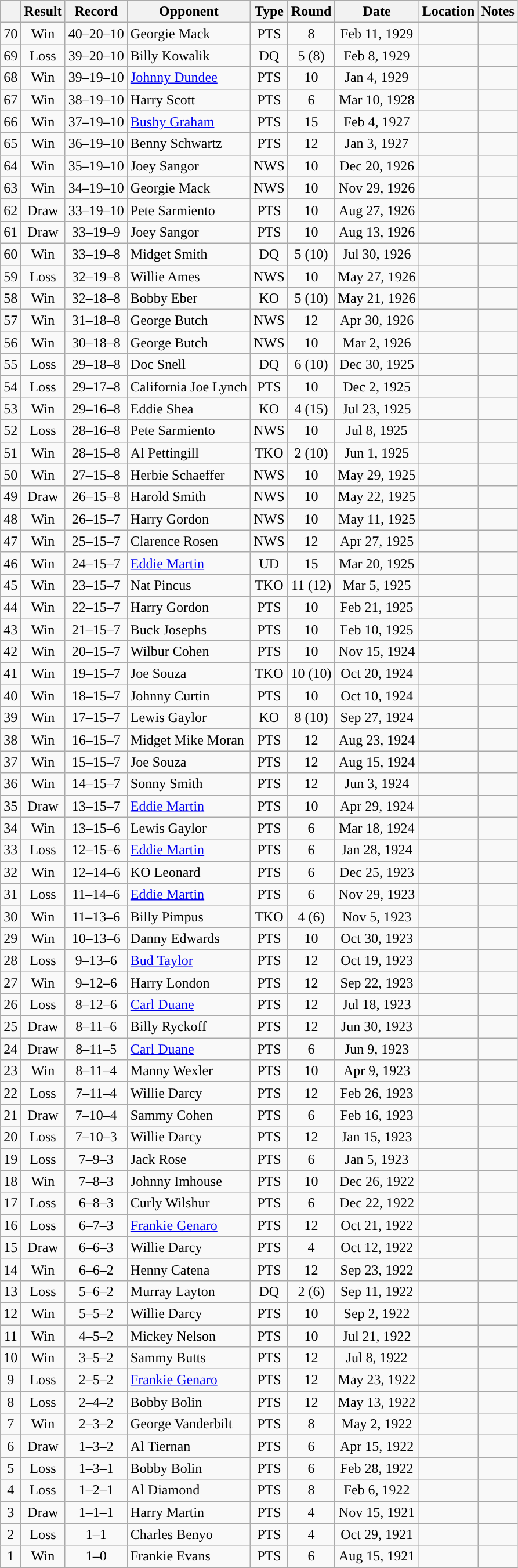<table class="wikitable mw-collapsible" style="text-align:center">
<tr>
<th></th>
<th>Result</th>
<th>Record</th>
<th>Opponent</th>
<th>Type</th>
<th>Round</th>
<th>Date</th>
<th>Location</th>
<th>Notes</th>
</tr>
<tr>
<td>70</td>
<td>Win</td>
<td>40–20–10</td>
<td align=left>Georgie Mack</td>
<td>PTS</td>
<td>8</td>
<td>Feb 11, 1929</td>
<td style="text-align:left;"></td>
<td></td>
</tr>
<tr>
<td>69</td>
<td>Loss</td>
<td>39–20–10</td>
<td align=left>Billy Kowalik</td>
<td>DQ</td>
<td>5 (8)</td>
<td>Feb 8, 1929</td>
<td style="text-align:left;"></td>
<td style="text-align:left;"></td>
</tr>
<tr>
<td>68</td>
<td>Win</td>
<td>39–19–10</td>
<td align=left><a href='#'>Johnny Dundee</a></td>
<td>PTS</td>
<td>10</td>
<td>Jan 4, 1929</td>
<td style="text-align:left;"></td>
<td></td>
</tr>
<tr>
<td>67</td>
<td>Win</td>
<td>38–19–10</td>
<td align=left>Harry Scott</td>
<td>PTS</td>
<td>6</td>
<td>Mar 10, 1928</td>
<td style="text-align:left;"></td>
<td></td>
</tr>
<tr>
<td>66</td>
<td>Win</td>
<td>37–19–10</td>
<td align=left><a href='#'>Bushy Graham</a></td>
<td>PTS</td>
<td>15</td>
<td>Feb 4, 1927</td>
<td style="text-align:left;"></td>
<td style="text-align:left;"></td>
</tr>
<tr>
<td>65</td>
<td>Win</td>
<td>36–19–10</td>
<td align=left>Benny Schwartz</td>
<td>PTS</td>
<td>12</td>
<td>Jan 3, 1927</td>
<td style="text-align:left;"></td>
<td></td>
</tr>
<tr>
<td>64</td>
<td>Win</td>
<td>35–19–10</td>
<td align=left>Joey Sangor</td>
<td>NWS</td>
<td>10</td>
<td>Dec 20, 1926</td>
<td style="text-align:left;"></td>
<td></td>
</tr>
<tr>
<td>63</td>
<td>Win</td>
<td>34–19–10</td>
<td align=left>Georgie Mack</td>
<td>NWS</td>
<td>10</td>
<td>Nov 29, 1926</td>
<td style="text-align:left;"></td>
<td></td>
</tr>
<tr>
<td>62</td>
<td>Draw</td>
<td>33–19–10</td>
<td align=left>Pete Sarmiento</td>
<td>PTS</td>
<td>10</td>
<td>Aug 27, 1926</td>
<td style="text-align:left;"></td>
<td></td>
</tr>
<tr>
<td>61</td>
<td>Draw</td>
<td>33–19–9</td>
<td align=left>Joey Sangor</td>
<td>PTS</td>
<td>10</td>
<td>Aug 13, 1926</td>
<td style="text-align:left;"></td>
<td></td>
</tr>
<tr>
<td>60</td>
<td>Win</td>
<td>33–19–8</td>
<td align=left>Midget Smith</td>
<td>DQ</td>
<td>5 (10)</td>
<td>Jul 30, 1926</td>
<td style="text-align:left;"></td>
<td></td>
</tr>
<tr>
<td>59</td>
<td>Loss</td>
<td>32–19–8</td>
<td align=left>Willie Ames</td>
<td>NWS</td>
<td>10</td>
<td>May 27, 1926</td>
<td style="text-align:left;"></td>
<td></td>
</tr>
<tr>
<td>58</td>
<td>Win</td>
<td>32–18–8</td>
<td align=left>Bobby Eber</td>
<td>KO</td>
<td>5 (10)</td>
<td>May 21, 1926</td>
<td style="text-align:left;"></td>
<td></td>
</tr>
<tr>
<td>57</td>
<td>Win</td>
<td>31–18–8</td>
<td align=left>George Butch</td>
<td>NWS</td>
<td>12</td>
<td>Apr 30, 1926</td>
<td style="text-align:left;"></td>
<td></td>
</tr>
<tr>
<td>56</td>
<td>Win</td>
<td>30–18–8</td>
<td align=left>George Butch</td>
<td>NWS</td>
<td>10</td>
<td>Mar 2, 1926</td>
<td style="text-align:left;"></td>
<td></td>
</tr>
<tr>
<td>55</td>
<td>Loss</td>
<td>29–18–8</td>
<td align=left>Doc Snell</td>
<td>DQ</td>
<td>6 (10)</td>
<td>Dec 30, 1925</td>
<td style="text-align:left;"></td>
<td></td>
</tr>
<tr>
<td>54</td>
<td>Loss</td>
<td>29–17–8</td>
<td align=left>California Joe Lynch</td>
<td>PTS</td>
<td>10</td>
<td>Dec 2, 1925</td>
<td style="text-align:left;"></td>
<td></td>
</tr>
<tr>
<td>53</td>
<td>Win</td>
<td>29–16–8</td>
<td align=left>Eddie Shea</td>
<td>KO</td>
<td>4 (15)</td>
<td>Jul 23, 1925</td>
<td style="text-align:left;"></td>
<td style="text-align:left;"></td>
</tr>
<tr>
<td>52</td>
<td>Loss</td>
<td>28–16–8</td>
<td align=left>Pete Sarmiento</td>
<td>NWS</td>
<td>10</td>
<td>Jul 8, 1925</td>
<td style="text-align:left;"></td>
<td></td>
</tr>
<tr>
<td>51</td>
<td>Win</td>
<td>28–15–8</td>
<td align=left>Al Pettingill</td>
<td>TKO</td>
<td>2 (10)</td>
<td>Jun 1, 1925</td>
<td style="text-align:left;"></td>
<td></td>
</tr>
<tr>
<td>50</td>
<td>Win</td>
<td>27–15–8</td>
<td align=left>Herbie Schaeffer</td>
<td>NWS</td>
<td>10</td>
<td>May 29, 1925</td>
<td style="text-align:left;"></td>
<td></td>
</tr>
<tr>
<td>49</td>
<td>Draw</td>
<td>26–15–8</td>
<td align=left>Harold Smith</td>
<td>NWS</td>
<td>10</td>
<td>May 22, 1925</td>
<td style="text-align:left;"></td>
<td></td>
</tr>
<tr>
<td>48</td>
<td>Win</td>
<td>26–15–7</td>
<td align=left>Harry Gordon</td>
<td>NWS</td>
<td>10</td>
<td>May 11, 1925</td>
<td style="text-align:left;"></td>
<td></td>
</tr>
<tr>
<td>47</td>
<td>Win</td>
<td>25–15–7</td>
<td align=left>Clarence Rosen</td>
<td>NWS</td>
<td>12</td>
<td>Apr 27, 1925</td>
<td style="text-align:left;"></td>
<td></td>
</tr>
<tr>
<td>46</td>
<td>Win</td>
<td>24–15–7</td>
<td align=left><a href='#'>Eddie Martin</a></td>
<td>UD</td>
<td>15</td>
<td>Mar 20, 1925</td>
<td style="text-align:left;"></td>
<td style="text-align:left;"></td>
</tr>
<tr>
<td>45</td>
<td>Win</td>
<td>23–15–7</td>
<td align=left>Nat Pincus</td>
<td>TKO</td>
<td>11 (12)</td>
<td>Mar 5, 1925</td>
<td style="text-align:left;"></td>
<td></td>
</tr>
<tr>
<td>44</td>
<td>Win</td>
<td>22–15–7</td>
<td align=left>Harry Gordon</td>
<td>PTS</td>
<td>10</td>
<td>Feb 21, 1925</td>
<td style="text-align:left;"></td>
<td></td>
</tr>
<tr>
<td>43</td>
<td>Win</td>
<td>21–15–7</td>
<td align=left>Buck Josephs</td>
<td>PTS</td>
<td>10</td>
<td>Feb 10, 1925</td>
<td style="text-align:left;"></td>
<td></td>
</tr>
<tr>
<td>42</td>
<td>Win</td>
<td>20–15–7</td>
<td align=left>Wilbur Cohen</td>
<td>PTS</td>
<td>10</td>
<td>Nov 15, 1924</td>
<td style="text-align:left;"></td>
<td></td>
</tr>
<tr>
<td>41</td>
<td>Win</td>
<td>19–15–7</td>
<td align=left>Joe Souza</td>
<td>TKO</td>
<td>10 (10)</td>
<td>Oct 20, 1924</td>
<td style="text-align:left;"></td>
<td></td>
</tr>
<tr>
<td>40</td>
<td>Win</td>
<td>18–15–7</td>
<td align=left>Johnny Curtin</td>
<td>PTS</td>
<td>10</td>
<td>Oct 10, 1924</td>
<td style="text-align:left;"></td>
<td></td>
</tr>
<tr>
<td>39</td>
<td>Win</td>
<td>17–15–7</td>
<td align=left>Lewis Gaylor</td>
<td>KO</td>
<td>8 (10)</td>
<td>Sep 27, 1924</td>
<td style="text-align:left;"></td>
<td></td>
</tr>
<tr>
<td>38</td>
<td>Win</td>
<td>16–15–7</td>
<td align=left>Midget Mike Moran</td>
<td>PTS</td>
<td>12</td>
<td>Aug 23, 1924</td>
<td style="text-align:left;"></td>
<td></td>
</tr>
<tr>
<td>37</td>
<td>Win</td>
<td>15–15–7</td>
<td align=left>Joe Souza</td>
<td>PTS</td>
<td>12</td>
<td>Aug 15, 1924</td>
<td style="text-align:left;"></td>
<td></td>
</tr>
<tr>
<td>36</td>
<td>Win</td>
<td>14–15–7</td>
<td align=left>Sonny Smith</td>
<td>PTS</td>
<td>12</td>
<td>Jun 3, 1924</td>
<td style="text-align:left;"></td>
<td></td>
</tr>
<tr>
<td>35</td>
<td>Draw</td>
<td>13–15–7</td>
<td align=left><a href='#'>Eddie Martin</a></td>
<td>PTS</td>
<td>10</td>
<td>Apr 29, 1924</td>
<td style="text-align:left;"></td>
<td></td>
</tr>
<tr>
<td>34</td>
<td>Win</td>
<td>13–15–6</td>
<td align=left>Lewis Gaylor</td>
<td>PTS</td>
<td>6</td>
<td>Mar 18, 1924</td>
<td style="text-align:left;"></td>
<td></td>
</tr>
<tr>
<td>33</td>
<td>Loss</td>
<td>12–15–6</td>
<td align=left><a href='#'>Eddie Martin</a></td>
<td>PTS</td>
<td>6</td>
<td>Jan 28, 1924</td>
<td style="text-align:left;"></td>
<td></td>
</tr>
<tr>
<td>32</td>
<td>Win</td>
<td>12–14–6</td>
<td align=left>KO Leonard</td>
<td>PTS</td>
<td>6</td>
<td>Dec 25, 1923</td>
<td style="text-align:left;"></td>
<td></td>
</tr>
<tr>
<td>31</td>
<td>Loss</td>
<td>11–14–6</td>
<td align=left><a href='#'>Eddie Martin</a></td>
<td>PTS</td>
<td>6</td>
<td>Nov 29, 1923</td>
<td style="text-align:left;"></td>
<td></td>
</tr>
<tr>
<td>30</td>
<td>Win</td>
<td>11–13–6</td>
<td align=left>Billy Pimpus</td>
<td>TKO</td>
<td>4 (6)</td>
<td>Nov 5, 1923</td>
<td style="text-align:left;"></td>
<td></td>
</tr>
<tr>
<td>29</td>
<td>Win</td>
<td>10–13–6</td>
<td align=left>Danny Edwards</td>
<td>PTS</td>
<td>10</td>
<td>Oct 30, 1923</td>
<td style="text-align:left;"></td>
<td></td>
</tr>
<tr>
<td>28</td>
<td>Loss</td>
<td>9–13–6</td>
<td align=left><a href='#'>Bud Taylor</a></td>
<td>PTS</td>
<td>12</td>
<td>Oct 19, 1923</td>
<td style="text-align:left;"></td>
<td></td>
</tr>
<tr>
<td>27</td>
<td>Win</td>
<td>9–12–6</td>
<td align=left>Harry London</td>
<td>PTS</td>
<td>12</td>
<td>Sep 22, 1923</td>
<td style="text-align:left;"></td>
<td></td>
</tr>
<tr>
<td>26</td>
<td>Loss</td>
<td>8–12–6</td>
<td align=left><a href='#'>Carl Duane</a></td>
<td>PTS</td>
<td>12</td>
<td>Jul 18, 1923</td>
<td style="text-align:left;"></td>
<td></td>
</tr>
<tr>
<td>25</td>
<td>Draw</td>
<td>8–11–6</td>
<td align=left>Billy Ryckoff</td>
<td>PTS</td>
<td>12</td>
<td>Jun 30, 1923</td>
<td style="text-align:left;"></td>
<td></td>
</tr>
<tr>
<td>24</td>
<td>Draw</td>
<td>8–11–5</td>
<td align=left><a href='#'>Carl Duane</a></td>
<td>PTS</td>
<td>6</td>
<td>Jun 9, 1923</td>
<td style="text-align:left;"></td>
<td></td>
</tr>
<tr>
<td>23</td>
<td>Win</td>
<td>8–11–4</td>
<td align=left>Manny Wexler</td>
<td>PTS</td>
<td>10</td>
<td>Apr 9, 1923</td>
<td style="text-align:left;"></td>
<td></td>
</tr>
<tr>
<td>22</td>
<td>Loss</td>
<td>7–11–4</td>
<td align=left>Willie Darcy</td>
<td>PTS</td>
<td>12</td>
<td>Feb 26, 1923</td>
<td style="text-align:left;"></td>
<td></td>
</tr>
<tr>
<td>21</td>
<td>Draw</td>
<td>7–10–4</td>
<td align=left>Sammy Cohen</td>
<td>PTS</td>
<td>6</td>
<td>Feb 16, 1923</td>
<td style="text-align:left;"></td>
<td></td>
</tr>
<tr>
<td>20</td>
<td>Loss</td>
<td>7–10–3</td>
<td align=left>Willie Darcy</td>
<td>PTS</td>
<td>12</td>
<td>Jan 15, 1923</td>
<td style="text-align:left;"></td>
<td></td>
</tr>
<tr>
<td>19</td>
<td>Loss</td>
<td>7–9–3</td>
<td align=left>Jack Rose</td>
<td>PTS</td>
<td>6</td>
<td>Jan 5, 1923</td>
<td style="text-align:left;"></td>
<td></td>
</tr>
<tr>
<td>18</td>
<td>Win</td>
<td>7–8–3</td>
<td align=left>Johnny Imhouse</td>
<td>PTS</td>
<td>10</td>
<td>Dec 26, 1922</td>
<td style="text-align:left;"></td>
<td></td>
</tr>
<tr>
<td>17</td>
<td>Loss</td>
<td>6–8–3</td>
<td align=left>Curly Wilshur</td>
<td>PTS</td>
<td>6</td>
<td>Dec 22, 1922</td>
<td style="text-align:left;"></td>
<td></td>
</tr>
<tr>
<td>16</td>
<td>Loss</td>
<td>6–7–3</td>
<td align=left><a href='#'>Frankie Genaro</a></td>
<td>PTS</td>
<td>12</td>
<td>Oct 21, 1922</td>
<td style="text-align:left;"></td>
<td></td>
</tr>
<tr>
<td>15</td>
<td>Draw</td>
<td>6–6–3</td>
<td align=left>Willie Darcy</td>
<td>PTS</td>
<td>4</td>
<td>Oct 12, 1922</td>
<td style="text-align:left;"></td>
<td></td>
</tr>
<tr>
<td>14</td>
<td>Win</td>
<td>6–6–2</td>
<td align=left>Henny Catena</td>
<td>PTS</td>
<td>12</td>
<td>Sep 23, 1922</td>
<td style="text-align:left;"></td>
<td></td>
</tr>
<tr>
<td>13</td>
<td>Loss</td>
<td>5–6–2</td>
<td align=left>Murray Layton</td>
<td>DQ</td>
<td>2 (6)</td>
<td>Sep 11, 1922</td>
<td style="text-align:left;"></td>
<td></td>
</tr>
<tr>
<td>12</td>
<td>Win</td>
<td>5–5–2</td>
<td align=left>Willie Darcy</td>
<td>PTS</td>
<td>10</td>
<td>Sep 2, 1922</td>
<td style="text-align:left;"></td>
<td></td>
</tr>
<tr>
<td>11</td>
<td>Win</td>
<td>4–5–2</td>
<td align=left>Mickey Nelson</td>
<td>PTS</td>
<td>10</td>
<td>Jul 21, 1922</td>
<td style="text-align:left;"></td>
<td></td>
</tr>
<tr>
<td>10</td>
<td>Win</td>
<td>3–5–2</td>
<td align=left>Sammy Butts</td>
<td>PTS</td>
<td>12</td>
<td>Jul 8, 1922</td>
<td style="text-align:left;"></td>
<td></td>
</tr>
<tr>
<td>9</td>
<td>Loss</td>
<td>2–5–2</td>
<td align=left><a href='#'>Frankie Genaro</a></td>
<td>PTS</td>
<td>12</td>
<td>May 23, 1922</td>
<td style="text-align:left;"></td>
<td></td>
</tr>
<tr>
<td>8</td>
<td>Loss</td>
<td>2–4–2</td>
<td align=left>Bobby Bolin</td>
<td>PTS</td>
<td>12</td>
<td>May 13, 1922</td>
<td style="text-align:left;"></td>
<td></td>
</tr>
<tr>
<td>7</td>
<td>Win</td>
<td>2–3–2</td>
<td align=left>George Vanderbilt</td>
<td>PTS</td>
<td>8</td>
<td>May 2, 1922</td>
<td style="text-align:left;"></td>
<td></td>
</tr>
<tr>
<td>6</td>
<td>Draw</td>
<td>1–3–2</td>
<td align=left>Al Tiernan</td>
<td>PTS</td>
<td>6</td>
<td>Apr 15, 1922</td>
<td style="text-align:left;"></td>
<td></td>
</tr>
<tr>
<td>5</td>
<td>Loss</td>
<td>1–3–1</td>
<td align=left>Bobby Bolin</td>
<td>PTS</td>
<td>6</td>
<td>Feb 28, 1922</td>
<td style="text-align:left;"></td>
<td></td>
</tr>
<tr>
<td>4</td>
<td>Loss</td>
<td>1–2–1</td>
<td align=left>Al Diamond</td>
<td>PTS</td>
<td>8</td>
<td>Feb 6, 1922</td>
<td style="text-align:left;"></td>
<td></td>
</tr>
<tr>
<td>3</td>
<td>Draw</td>
<td>1–1–1</td>
<td align=left>Harry Martin</td>
<td>PTS</td>
<td>4</td>
<td>Nov 15, 1921</td>
<td style="text-align:left;"></td>
<td style="text-align:left;"></td>
</tr>
<tr>
<td>2</td>
<td>Loss</td>
<td>1–1</td>
<td align=left>Charles Benyo</td>
<td>PTS</td>
<td>4</td>
<td>Oct 29, 1921</td>
<td style="text-align:left;"></td>
<td></td>
</tr>
<tr>
<td>1</td>
<td>Win</td>
<td>1–0</td>
<td align=left>Frankie Evans</td>
<td>PTS</td>
<td>6</td>
<td>Aug 15, 1921</td>
<td style="text-align:left;"></td>
<td></td>
</tr>
<tr>
</tr>
</table>
